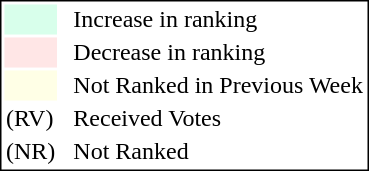<table style="border:1px solid black;">
<tr>
<td style="background:#D8FFEB; width:20px;"></td>
<td> </td>
<td>Increase in ranking</td>
</tr>
<tr>
<td style="background:#FFE6E6; width:20px;"></td>
<td> </td>
<td>Decrease in ranking</td>
</tr>
<tr>
<td style="background:#FFFFE6; width:20px;"></td>
<td> </td>
<td>Not Ranked in Previous Week</td>
</tr>
<tr>
<td>(RV)</td>
<td> </td>
<td>Received Votes</td>
</tr>
<tr>
<td>(NR)</td>
<td> </td>
<td>Not Ranked</td>
</tr>
</table>
